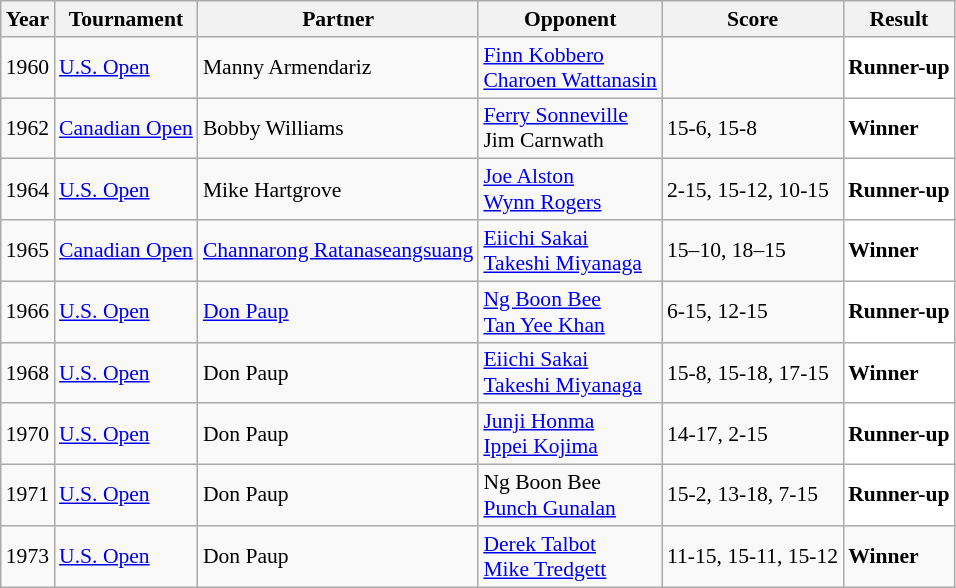<table class="sortable wikitable" style="font-size: 90%;">
<tr>
<th>Year</th>
<th>Tournament</th>
<th>Partner</th>
<th>Opponent</th>
<th>Score</th>
<th>Result</th>
</tr>
<tr>
<td align="center">1960</td>
<td><a href='#'>U.S. Open</a></td>
<td> Manny Armendariz</td>
<td> <a href='#'>Finn Kobbero</a><br> <a href='#'>Charoen Wattanasin</a></td>
<td></td>
<td style="text-align:left; background:white"> <strong>Runner-up</strong></td>
</tr>
<tr>
<td align="center">1962</td>
<td><a href='#'>Canadian Open</a></td>
<td> Bobby Williams</td>
<td> <a href='#'>Ferry Sonneville</a><br> Jim Carnwath</td>
<td>15-6, 15-8</td>
<td style="text-align:left; background:white"> <strong>Winner</strong></td>
</tr>
<tr>
<td align="center">1964</td>
<td><a href='#'>U.S. Open</a></td>
<td> Mike Hartgrove</td>
<td> <a href='#'>Joe Alston</a><br> <a href='#'>Wynn Rogers</a></td>
<td>2-15, 15-12, 10-15</td>
<td style="text-align:left; background:white"> <strong>Runner-up</strong></td>
</tr>
<tr>
<td align="center">1965</td>
<td><a href='#'>Canadian Open</a></td>
<td> <a href='#'>Channarong Ratanaseangsuang</a></td>
<td> <a href='#'>Eiichi Sakai</a><br> <a href='#'>Takeshi Miyanaga</a></td>
<td>15–10, 18–15</td>
<td style="text-align:left; background:white"> <strong>Winner</strong></td>
</tr>
<tr>
<td align="center">1966</td>
<td><a href='#'>U.S. Open</a></td>
<td> <a href='#'>Don Paup</a></td>
<td> <a href='#'>Ng Boon Bee</a><br> <a href='#'>Tan Yee Khan</a></td>
<td>6-15, 12-15</td>
<td style="text-align:left; background:white"> <strong>Runner-up</strong></td>
</tr>
<tr>
<td align="center">1968</td>
<td><a href='#'>U.S. Open</a></td>
<td> Don Paup</td>
<td> <a href='#'>Eiichi Sakai</a><br> <a href='#'>Takeshi Miyanaga</a></td>
<td>15-8, 15-18, 17-15</td>
<td style="text-align:left; background:white"> <strong>Winner</strong></td>
</tr>
<tr>
<td align="center">1970</td>
<td><a href='#'>U.S. Open</a></td>
<td> Don Paup</td>
<td> <a href='#'>Junji Honma</a><br> <a href='#'>Ippei Kojima</a></td>
<td>14-17, 2-15</td>
<td style="text-align:left; background:white"> <strong>Runner-up</strong></td>
</tr>
<tr>
<td align="center">1971</td>
<td><a href='#'>U.S. Open</a></td>
<td> Don Paup</td>
<td> Ng Boon Bee<br> <a href='#'>Punch Gunalan</a></td>
<td>15-2, 13-18, 7-15</td>
<td style="text-align:left; background:white"> <strong>Runner-up</strong></td>
</tr>
<tr>
<td align="center">1973</td>
<td><a href='#'>U.S. Open</a></td>
<td> Don Paup</td>
<td> <a href='#'>Derek Talbot</a><br> <a href='#'>Mike Tredgett</a></td>
<td>11-15, 15-11, 15-12</td>
<td style="text-align:left; background":white"> <strong>Winner</strong></td>
</tr>
</table>
